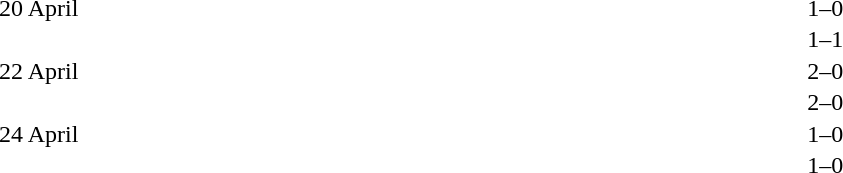<table cellspacing=1 width=70%>
<tr>
<th width=25%></th>
<th width=30%></th>
<th width=15%></th>
<th width=30%></th>
</tr>
<tr>
<td>20 April</td>
<td align=right></td>
<td align=center>1–0</td>
<td></td>
</tr>
<tr>
<td></td>
<td align=right></td>
<td align=center>1–1</td>
<td></td>
</tr>
<tr>
<td>22 April</td>
<td align=right></td>
<td align=center>2–0</td>
<td></td>
</tr>
<tr>
<td></td>
<td align=right></td>
<td align=center>2–0</td>
<td></td>
</tr>
<tr>
<td>24 April</td>
<td align=right></td>
<td align=center>1–0</td>
<td></td>
</tr>
<tr>
<td></td>
<td align=right></td>
<td align=center>1–0</td>
<td></td>
</tr>
</table>
